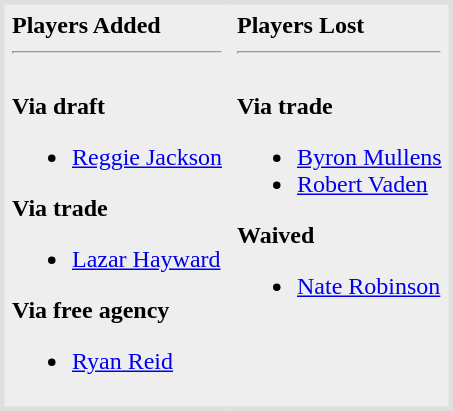<table style="border-collapse:collapse; background-color:#eeeeee" bordercolor="#DFDFDF" cellpadding="5">
<tr>
<td valign="top"><strong>Players Added</strong> <hr><br><strong>Via draft</strong><ul><li><a href='#'>Reggie Jackson</a></li></ul><strong>Via trade</strong><ul><li><a href='#'>Lazar Hayward</a></li></ul><strong>Via free agency</strong><ul><li><a href='#'>Ryan Reid</a><br></li></ul></td>
<td valign="top"><strong>Players Lost</strong> <hr><br><strong>Via trade</strong><ul><li><a href='#'>Byron Mullens</a></li><li><a href='#'>Robert Vaden</a></li></ul>

<strong>Waived</strong><ul><li><a href='#'>Nate Robinson</a></li></ul></td>
</tr>
</table>
